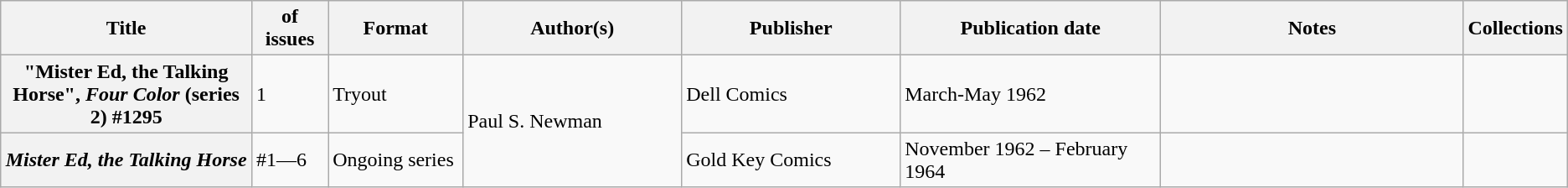<table class="wikitable">
<tr>
<th>Title</th>
<th style="width:40pt"> of issues</th>
<th style="width:75pt">Format</th>
<th style="width:125pt">Author(s)</th>
<th style="width:125pt">Publisher</th>
<th style="width:150pt">Publication date</th>
<th style="width:175pt">Notes</th>
<th>Collections</th>
</tr>
<tr>
<th>"Mister Ed, the Talking Horse", <em>Four Color</em> (series 2) #1295</th>
<td>1</td>
<td>Tryout</td>
<td rowspan="2">Paul S. Newman</td>
<td>Dell Comics</td>
<td>March-May 1962</td>
<td></td>
<td></td>
</tr>
<tr>
<th><em>Mister Ed, the Talking Horse</em></th>
<td>#1—6</td>
<td>Ongoing series</td>
<td>Gold Key Comics</td>
<td>November 1962 – February 1964</td>
<td></td>
<td></td>
</tr>
</table>
